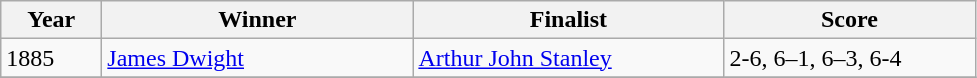<table class="wikitable">
<tr>
<th style="width:60px;">Year</th>
<th style="width:200px;">Winner</th>
<th style="width:200px;">Finalist</th>
<th style="width:160px;">Score</th>
</tr>
<tr>
<td>1885</td>
<td> <a href='#'>James Dwight</a></td>
<td> <a href='#'>Arthur John Stanley</a></td>
<td>2-6, 6–1, 6–3, 6-4</td>
</tr>
<tr>
</tr>
</table>
